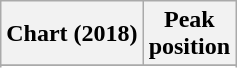<table class="wikitable sortable plainrowheaders" style="text-align:center">
<tr>
<th scope="col">Chart (2018)</th>
<th scope="col">Peak<br> position</th>
</tr>
<tr>
</tr>
<tr>
</tr>
<tr>
</tr>
</table>
